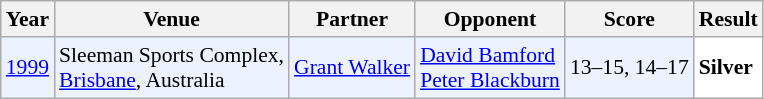<table class="sortable wikitable" style="font-size: 90%;">
<tr>
<th>Year</th>
<th>Venue</th>
<th>Partner</th>
<th>Opponent</th>
<th>Score</th>
<th>Result</th>
</tr>
<tr style="background:#ECF2FF">
<td align="center"><a href='#'>1999</a></td>
<td align="left">Sleeman Sports Complex,<br><a href='#'>Brisbane</a>, Australia</td>
<td align="left"> <a href='#'>Grant Walker</a></td>
<td align="left"> <a href='#'>David Bamford</a><br> <a href='#'>Peter Blackburn</a></td>
<td align="left">13–15, 14–17</td>
<td align="left" bgcolor="#ffffff"> <strong>Silver</strong></td>
</tr>
</table>
